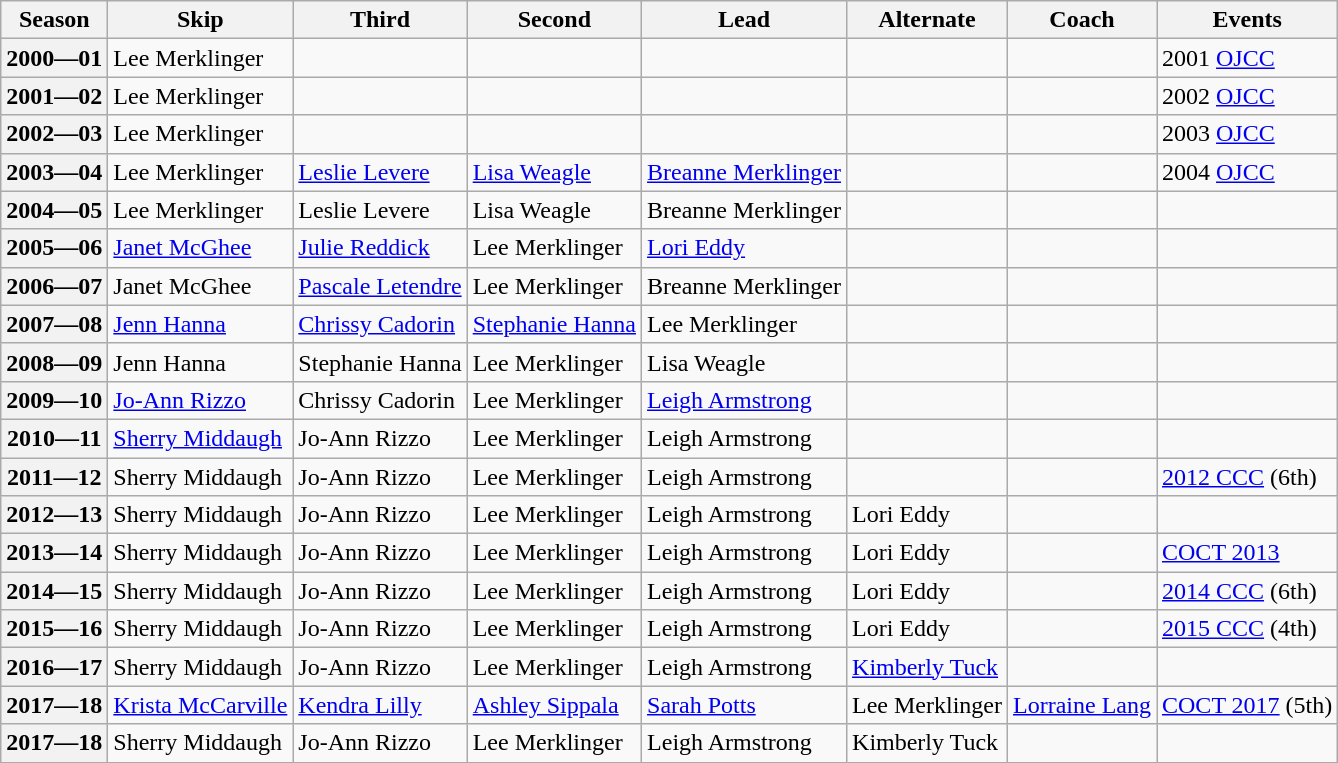<table class="wikitable">
<tr>
<th scope="col">Season</th>
<th scope="col">Skip</th>
<th scope="col">Third</th>
<th scope="col">Second</th>
<th scope="col">Lead</th>
<th scope="col">Alternate</th>
<th scope="col">Coach</th>
<th scope="col">Events</th>
</tr>
<tr>
<th scope="row">2000—01</th>
<td>Lee Merklinger</td>
<td></td>
<td></td>
<td></td>
<td></td>
<td></td>
<td>2001 <a href='#'>OJCC</a> </td>
</tr>
<tr>
<th scope="row">2001—02</th>
<td>Lee Merklinger</td>
<td></td>
<td></td>
<td></td>
<td></td>
<td></td>
<td>2002 <a href='#'>OJCC</a></td>
</tr>
<tr>
<th scope="row">2002—03</th>
<td>Lee Merklinger</td>
<td></td>
<td></td>
<td></td>
<td></td>
<td></td>
<td>2003 <a href='#'>OJCC</a> </td>
</tr>
<tr>
<th scope="row">2003—04</th>
<td>Lee Merklinger</td>
<td><a href='#'>Leslie Levere</a></td>
<td><a href='#'>Lisa Weagle</a></td>
<td><a href='#'>Breanne Merklinger</a></td>
<td></td>
<td></td>
<td>2004 <a href='#'>OJCC</a> </td>
</tr>
<tr>
<th scope="row">2004—05</th>
<td>Lee Merklinger</td>
<td>Leslie Levere</td>
<td>Lisa Weagle</td>
<td>Breanne Merklinger</td>
<td></td>
<td></td>
<td></td>
</tr>
<tr>
<th scope="row">2005—06</th>
<td><a href='#'>Janet McGhee</a></td>
<td><a href='#'>Julie Reddick</a></td>
<td>Lee Merklinger</td>
<td><a href='#'>Lori Eddy</a></td>
<td></td>
<td></td>
<td></td>
</tr>
<tr>
<th scope="row">2006—07</th>
<td>Janet McGhee</td>
<td><a href='#'>Pascale Letendre</a></td>
<td>Lee Merklinger</td>
<td>Breanne Merklinger</td>
<td></td>
<td></td>
<td></td>
</tr>
<tr>
<th scope="row">2007—08</th>
<td><a href='#'>Jenn Hanna</a></td>
<td><a href='#'>Chrissy Cadorin</a></td>
<td><a href='#'>Stephanie Hanna</a></td>
<td>Lee Merklinger</td>
<td></td>
<td></td>
<td></td>
</tr>
<tr>
<th scope="row">2008—09</th>
<td>Jenn Hanna</td>
<td>Stephanie Hanna</td>
<td>Lee Merklinger</td>
<td>Lisa Weagle</td>
<td></td>
<td></td>
<td></td>
</tr>
<tr>
<th scope="row">2009—10</th>
<td><a href='#'>Jo-Ann Rizzo</a></td>
<td>Chrissy Cadorin</td>
<td>Lee Merklinger</td>
<td><a href='#'>Leigh Armstrong</a></td>
<td></td>
<td></td>
<td></td>
</tr>
<tr>
<th scope="row">2010—11</th>
<td><a href='#'>Sherry Middaugh</a></td>
<td>Jo-Ann Rizzo</td>
<td>Lee Merklinger</td>
<td>Leigh Armstrong</td>
<td></td>
<td></td>
<td></td>
</tr>
<tr>
<th scope="row">2011—12</th>
<td>Sherry Middaugh</td>
<td>Jo-Ann Rizzo</td>
<td>Lee Merklinger</td>
<td>Leigh Armstrong</td>
<td></td>
<td></td>
<td><a href='#'>2012 CCC</a> (6th)</td>
</tr>
<tr>
<th scope="row">2012—13</th>
<td>Sherry Middaugh</td>
<td>Jo-Ann Rizzo</td>
<td>Lee Merklinger</td>
<td>Leigh Armstrong</td>
<td>Lori Eddy</td>
<td></td>
<td></td>
</tr>
<tr>
<th scope="row">2013—14</th>
<td>Sherry Middaugh</td>
<td>Jo-Ann Rizzo</td>
<td>Lee Merklinger</td>
<td>Leigh Armstrong</td>
<td>Lori Eddy</td>
<td></td>
<td><a href='#'>COCT 2013</a> </td>
</tr>
<tr>
<th scope="row">2014—15</th>
<td>Sherry Middaugh</td>
<td>Jo-Ann Rizzo</td>
<td>Lee Merklinger</td>
<td>Leigh Armstrong</td>
<td>Lori Eddy</td>
<td></td>
<td><a href='#'>2014 CCC</a> (6th)</td>
</tr>
<tr>
<th scope="row">2015—16</th>
<td>Sherry Middaugh</td>
<td>Jo-Ann Rizzo</td>
<td>Lee Merklinger</td>
<td>Leigh Armstrong</td>
<td>Lori Eddy</td>
<td></td>
<td><a href='#'>2015 CCC</a> (4th)</td>
</tr>
<tr>
<th scope="row">2016—17</th>
<td>Sherry Middaugh</td>
<td>Jo-Ann Rizzo</td>
<td>Lee Merklinger</td>
<td>Leigh Armstrong</td>
<td><a href='#'>Kimberly Tuck</a></td>
<td></td>
<td></td>
</tr>
<tr>
<th scope="row">2017—18</th>
<td><a href='#'>Krista McCarville</a></td>
<td><a href='#'>Kendra Lilly</a></td>
<td><a href='#'>Ashley Sippala</a></td>
<td><a href='#'>Sarah Potts</a></td>
<td>Lee Merklinger</td>
<td><a href='#'>Lorraine Lang</a></td>
<td><a href='#'>COCT 2017</a> (5th)</td>
</tr>
<tr>
<th scope="row">2017—18</th>
<td>Sherry Middaugh</td>
<td>Jo-Ann Rizzo</td>
<td>Lee Merklinger</td>
<td>Leigh Armstrong</td>
<td>Kimberly Tuck</td>
<td></td>
<td></td>
</tr>
</table>
